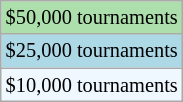<table class="wikitable" style="font-size:85%;">
<tr style="background:#addfad;">
<td>$50,000 tournaments</td>
</tr>
<tr style="background:lightblue;">
<td>$25,000 tournaments</td>
</tr>
<tr style="background:#f0f8ff;">
<td>$10,000 tournaments</td>
</tr>
</table>
